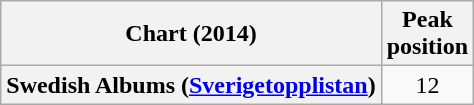<table class="wikitable plainrowheaders" style="text-align:center">
<tr>
<th scope="col">Chart (2014)</th>
<th scope="col">Peak<br>position</th>
</tr>
<tr>
<th scope="row">Swedish Albums (<a href='#'>Sverigetopplistan</a>)</th>
<td>12</td>
</tr>
</table>
